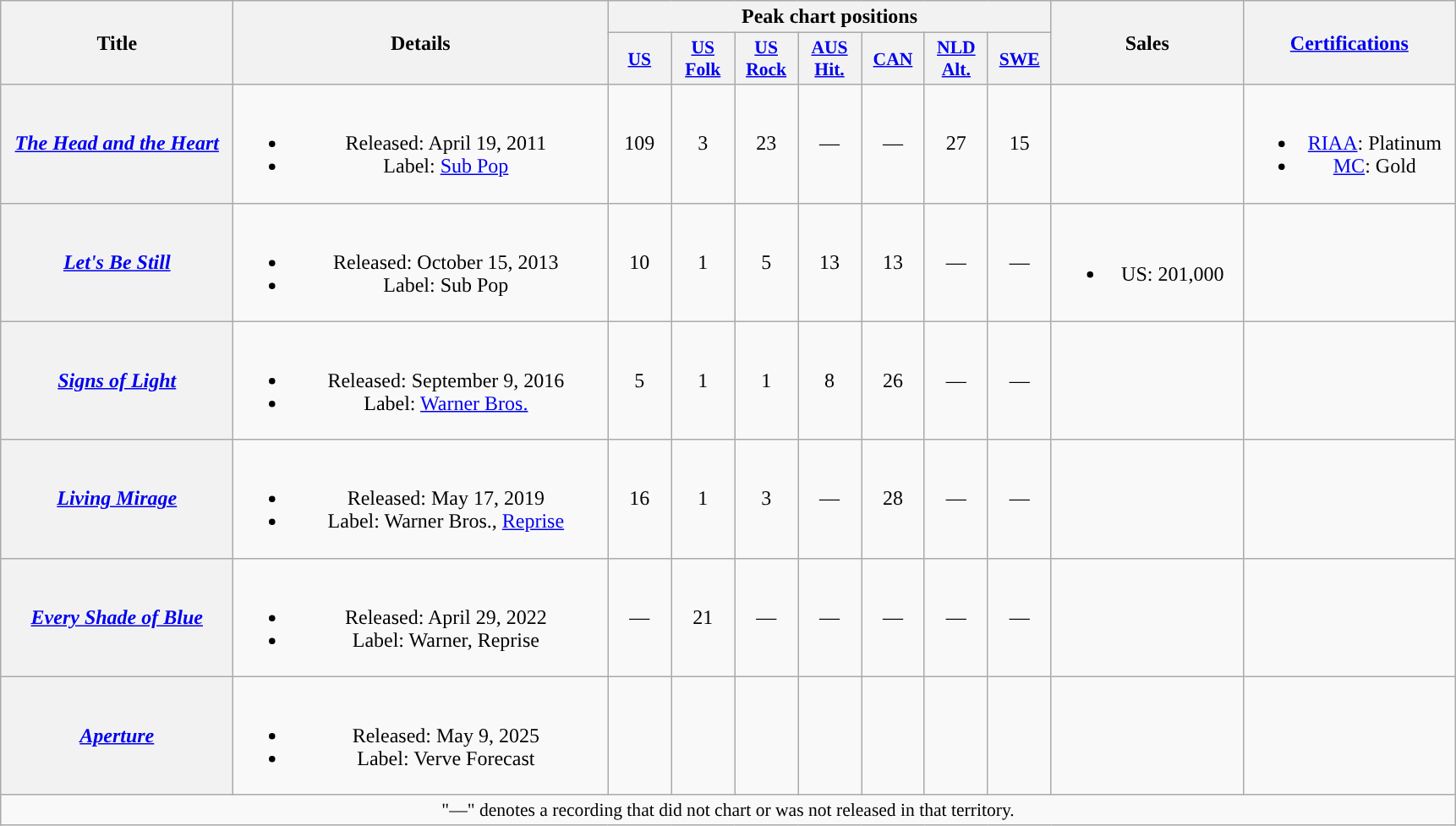<table class="wikitable plainrowheaders" style="text-align:center;">
<tr>
<th scope="col" rowspan="2" style="width:11em;">Title</th>
<th scope="col" rowspan="2" style="width:18em;">Details</th>
<th scope="col" colspan="7">Peak chart positions</th>
<th scope="col" rowspan="2" style="width:9em;">Sales</th>
<th scope="col" rowspan="2" style="width:10em;"><a href='#'>Certifications</a></th>
</tr>
<tr>
<th scope="col" style="width:3em;font-size:90%;"><a href='#'>US</a><br></th>
<th scope="col" style="width:3em;font-size:90%;"><a href='#'>US<br>Folk</a><br></th>
<th scope="col" style="width:3em;font-size:90%;"><a href='#'>US<br>Rock</a><br></th>
<th scope="col" style="width:3em;font-size:90%;"><a href='#'>AUS<br>Hit.</a><br></th>
<th scope="col" style="width:3em;font-size:90%;"><a href='#'>CAN</a><br></th>
<th scope="col" style="width:3em;font-size:90%;"><a href='#'>NLD<br>Alt.</a><br></th>
<th scope="col" style="width:3em;font-size:90%;"><a href='#'>SWE</a><br></th>
</tr>
<tr>
<th scope="row"><em><a href='#'>The Head and the Heart</a></em></th>
<td><br><ul><li>Released: April 19, 2011</li><li>Label: <a href='#'>Sub Pop</a></li></ul></td>
<td>109</td>
<td>3</td>
<td>23</td>
<td>—</td>
<td>—</td>
<td>27</td>
<td>15</td>
<td></td>
<td><br><ul><li><a href='#'>RIAA</a>: Platinum</li><li><a href='#'>MC</a>: Gold</li></ul></td>
</tr>
<tr>
<th scope="row"><em><a href='#'>Let's Be Still</a></em></th>
<td><br><ul><li>Released: October 15, 2013</li><li>Label: Sub Pop</li></ul></td>
<td>10</td>
<td>1</td>
<td>5</td>
<td>13</td>
<td>13</td>
<td>—</td>
<td>—</td>
<td><br><ul><li>US: 201,000</li></ul></td>
<td></td>
</tr>
<tr>
<th scope="row"><em><a href='#'>Signs of Light</a></em></th>
<td><br><ul><li>Released: September 9, 2016</li><li>Label: <a href='#'>Warner Bros.</a></li></ul></td>
<td>5</td>
<td>1</td>
<td>1</td>
<td>8</td>
<td>26</td>
<td>—</td>
<td>—</td>
<td></td>
<td></td>
</tr>
<tr>
<th scope="row"><em><a href='#'>Living Mirage</a></em></th>
<td><br><ul><li>Released: May 17, 2019</li><li>Label: Warner Bros., <a href='#'>Reprise</a></li></ul></td>
<td>16</td>
<td>1</td>
<td>3</td>
<td>—</td>
<td>28</td>
<td>—</td>
<td>—</td>
<td></td>
<td></td>
</tr>
<tr>
<th scope="row"><em><a href='#'>Every Shade of Blue</a></em></th>
<td><br><ul><li>Released: April 29, 2022</li><li>Label: Warner, Reprise</li></ul></td>
<td>—</td>
<td>21</td>
<td>—</td>
<td>—</td>
<td>—</td>
<td>—</td>
<td>—</td>
<td></td>
<td></td>
</tr>
<tr>
<th scope="row"><em><a href='#'>Aperture</a></em></th>
<td><br><ul><li>Released: May 9, 2025</li><li>Label: Verve Forecast</li></ul></td>
<td></td>
<td></td>
<td></td>
<td></td>
<td></td>
<td></td>
<td></td>
<td></td>
<td></td>
</tr>
<tr>
<td colspan="12" style="font-size:90%">"—" denotes a recording that did not chart or was not released in that territory.</td>
</tr>
</table>
